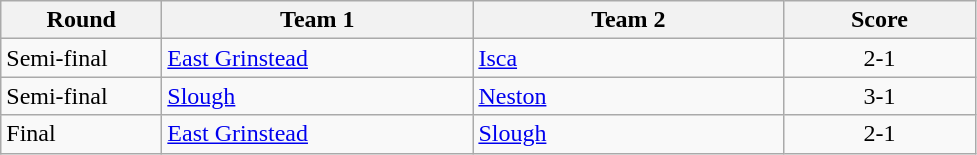<table class="wikitable" style="font-size: 100%">
<tr>
<th width=100>Round</th>
<th width=200>Team 1</th>
<th width=200>Team 2</th>
<th width=120>Score</th>
</tr>
<tr>
<td>Semi-final</td>
<td><a href='#'>East Grinstead</a></td>
<td><a href='#'>Isca</a></td>
<td align=center>2-1</td>
</tr>
<tr>
<td>Semi-final</td>
<td><a href='#'>Slough</a></td>
<td><a href='#'>Neston</a></td>
<td align=center>3-1</td>
</tr>
<tr>
<td>Final</td>
<td><a href='#'>East Grinstead</a></td>
<td><a href='#'>Slough</a></td>
<td align=center>2-1</td>
</tr>
</table>
